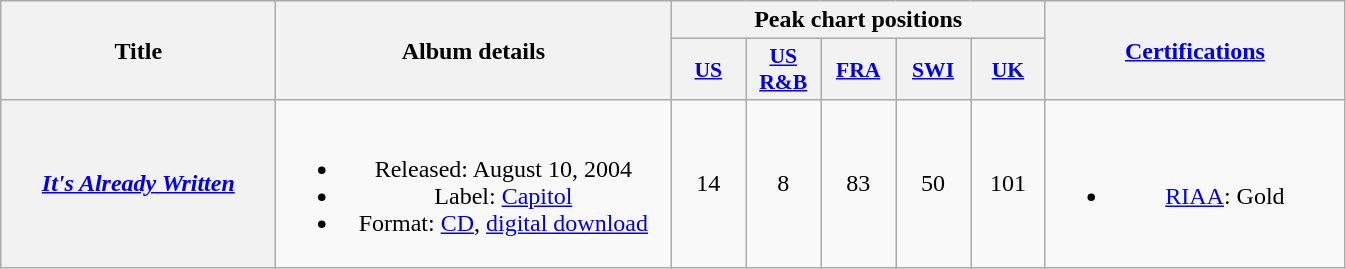<table class="wikitable plainrowheaders" style="text-align:center;">
<tr>
<th scope="col" rowspan="2" style="width:11em;">Title</th>
<th scope="col" rowspan="2" style="width:16em;">Album details</th>
<th scope="col" colspan="5">Peak chart positions</th>
<th scope="col" rowspan="2" style="width:12em;"><a href='#'>Certifications</a></th>
</tr>
<tr>
<th style="width:3em;font-size:90%;"><a href='#'>US</a><br></th>
<th style="width:3em;font-size:90%;"><a href='#'>US<br>R&B</a><br></th>
<th style="width:3em;font-size:90%;"><a href='#'>FRA</a><br></th>
<th style="width:3em;font-size:90%;"><a href='#'>SWI</a><br></th>
<th style="width:3em;font-size:90%;"><a href='#'>UK</a><br></th>
</tr>
<tr>
<th scope="row"><em><a href='#'>It's Already Written</a></em></th>
<td><br><ul><li>Released: August 10, 2004</li><li>Label: <a href='#'>Capitol</a></li><li>Format: <a href='#'>CD</a>, <a href='#'>digital download</a></li></ul></td>
<td>14</td>
<td>8</td>
<td>83</td>
<td>50</td>
<td>101</td>
<td><br><ul><li><a href='#'>RIAA</a>: Gold</li></ul></td>
</tr>
</table>
